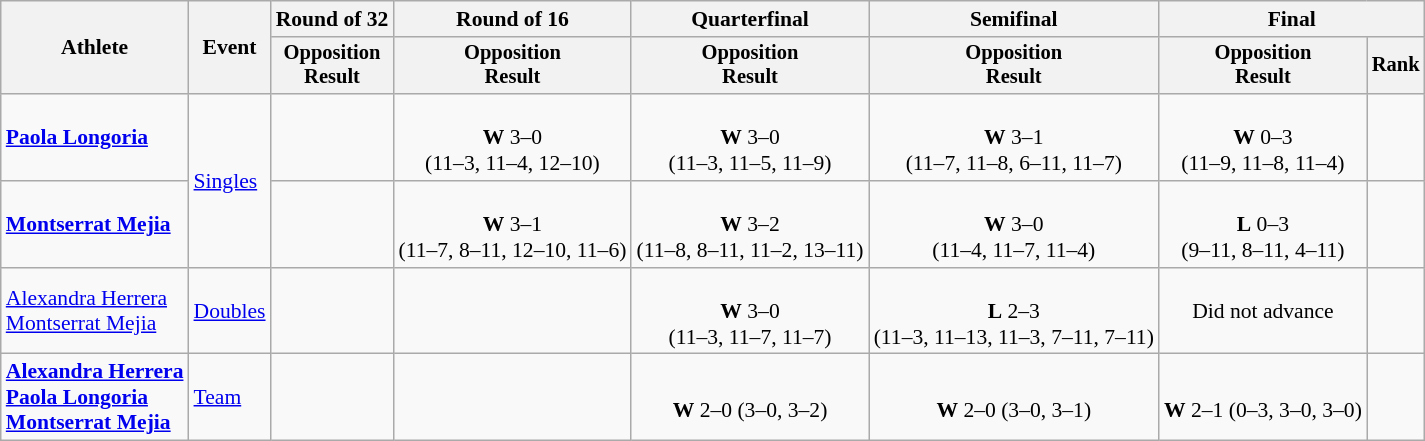<table class=wikitable style=font-size:90%;text-align:center>
<tr>
<th rowspan=2>Athlete</th>
<th rowspan=2>Event</th>
<th>Round of 32</th>
<th>Round of 16</th>
<th>Quarterfinal</th>
<th>Semifinal</th>
<th colspan=2>Final</th>
</tr>
<tr style=font-size:95%>
<th>Opposition<br>Result</th>
<th>Opposition<br>Result</th>
<th>Opposition<br>Result</th>
<th>Opposition<br>Result</th>
<th>Opposition<br>Result</th>
<th>Rank</th>
</tr>
<tr>
<td align=left><strong><a href='#'>Paola Longoria</a></strong></td>
<td align=left rowspan=2><a href='#'>Singles</a></td>
<td></td>
<td><br><strong>W</strong> 3–0<br>(11–3, 11–4, 12–10)</td>
<td><br><strong>W</strong> 3–0<br>(11–3, 11–5, 11–9)</td>
<td><br><strong>W</strong> 3–1<br>(11–7, 11–8, 6–11, 11–7)</td>
<td><br><strong>W</strong> 0–3<br>(11–9, 11–8, 11–4)</td>
<td></td>
</tr>
<tr>
<td align=left><strong><a href='#'>Montserrat Mejia</a></strong></td>
<td></td>
<td><br><strong>W</strong> 3–1<br>(11–7, 8–11, 12–10, 11–6)</td>
<td><br><strong>W</strong> 3–2<br>(11–8, 8–11, 11–2, 13–11)</td>
<td><br><strong>W</strong> 3–0<br>(11–4, 11–7, 11–4)</td>
<td><br><strong>L</strong> 0–3<br>(9–11, 8–11, 4–11)</td>
<td></td>
</tr>
<tr>
<td align=left><a href='#'>Alexandra Herrera</a><br><a href='#'>Montserrat Mejia</a></td>
<td align=left><a href='#'>Doubles</a></td>
<td></td>
<td></td>
<td><br><strong>W</strong> 3–0<br>(11–3, 11–7, 11–7)</td>
<td><br><strong>L</strong> 2–3<br>(11–3, 11–13, 11–3, 7–11, 7–11)</td>
<td colspan=1>Did not advance</td>
<td></td>
</tr>
<tr>
<td align=left><strong><a href='#'>Alexandra Herrera</a><br><a href='#'>Paola Longoria</a><br><a href='#'>Montserrat Mejia</a></strong></td>
<td align=left><a href='#'>Team</a></td>
<td></td>
<td></td>
<td><br><strong>W</strong> 2–0 (3–0, 3–2)</td>
<td><br><strong>W</strong> 2–0 (3–0, 3–1)</td>
<td><br><strong>W</strong> 2–1 (0–3, 3–0, 3–0)</td>
<td></td>
</tr>
</table>
